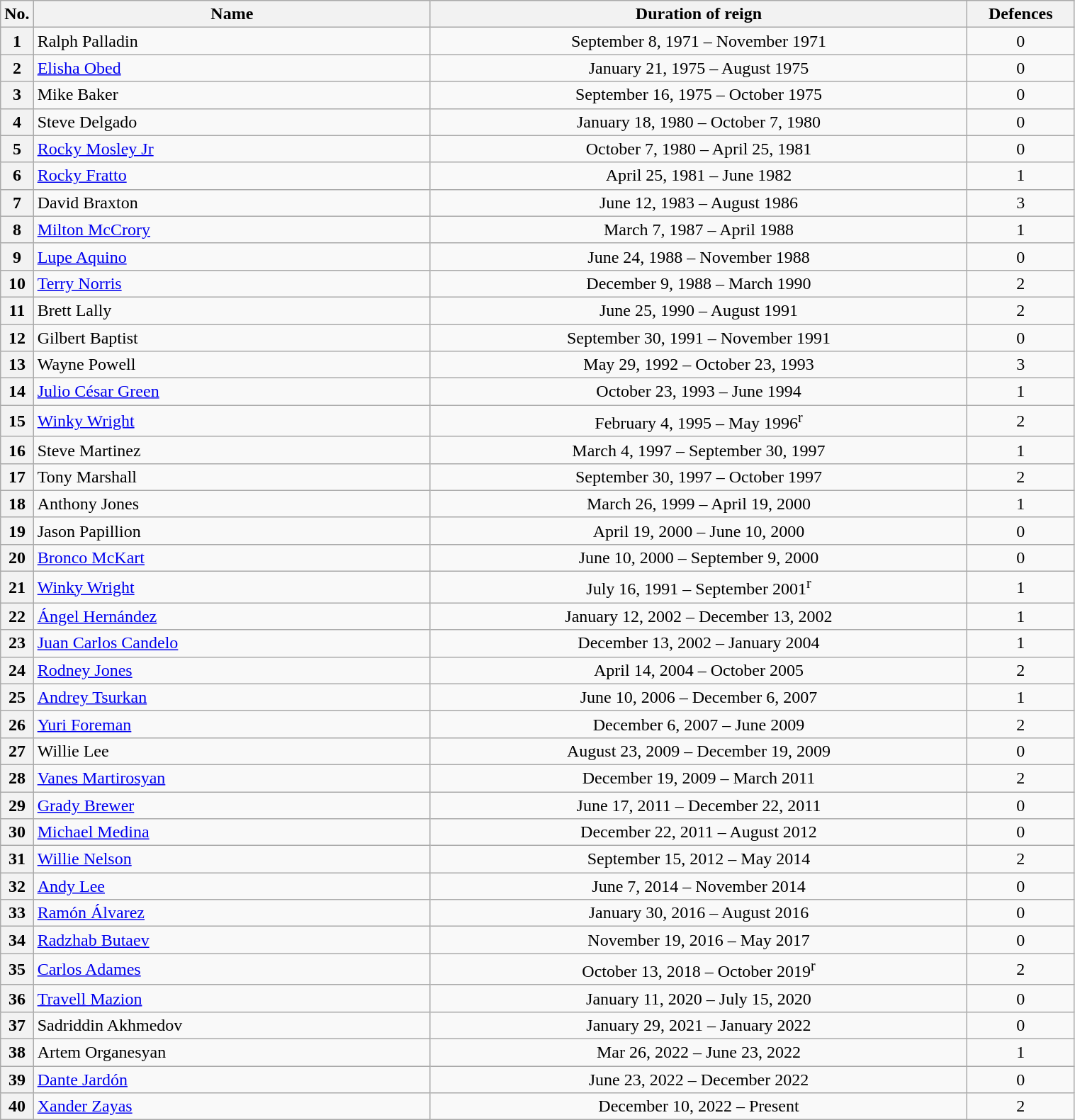<table class="wikitable" width=80%>
<tr>
<th width=3%>No.</th>
<th width=37%>Name</th>
<th width=50%>Duration of reign</th>
<th width=10%>Defences</th>
</tr>
<tr align=center>
<th>1</th>
<td align=left> Ralph Palladin</td>
<td>September 8, 1971 – November 1971</td>
<td>0</td>
</tr>
<tr align=center>
<th>2</th>
<td align=left> <a href='#'>Elisha Obed</a></td>
<td>January 21, 1975 – August 1975</td>
<td>0</td>
</tr>
<tr align=center>
<th>3</th>
<td align=left> Mike Baker</td>
<td>September 16, 1975 – October 1975</td>
<td>0</td>
</tr>
<tr align=center>
<th>4</th>
<td align=left> Steve Delgado</td>
<td>January 18, 1980 – October 7, 1980</td>
<td>0</td>
</tr>
<tr align=center>
<th>5</th>
<td align=left> <a href='#'>Rocky Mosley Jr</a></td>
<td>October 7, 1980 – April 25, 1981</td>
<td>0</td>
</tr>
<tr align=center>
<th>6</th>
<td align=left> <a href='#'>Rocky Fratto</a></td>
<td>April 25, 1981 – June 1982</td>
<td>1</td>
</tr>
<tr align=center>
<th>7</th>
<td align=left> David Braxton</td>
<td>June 12, 1983 – August 1986</td>
<td>3</td>
</tr>
<tr align=center>
<th>8</th>
<td align=left> <a href='#'>Milton McCrory</a></td>
<td>March 7, 1987 – April 1988</td>
<td>1</td>
</tr>
<tr align=center>
<th>9</th>
<td align=left> <a href='#'>Lupe Aquino</a></td>
<td>June 24, 1988 – November 1988</td>
<td>0</td>
</tr>
<tr align=center>
<th>10</th>
<td align=left> <a href='#'>Terry Norris</a></td>
<td>December 9, 1988 – March 1990</td>
<td>2</td>
</tr>
<tr align=center>
<th>11</th>
<td align=left> Brett Lally</td>
<td>June 25, 1990 – August 1991</td>
<td>2</td>
</tr>
<tr align=center>
<th>12</th>
<td align=left> Gilbert Baptist</td>
<td>September 30, 1991 – November 1991</td>
<td>0</td>
</tr>
<tr align=center>
<th>13</th>
<td align=left> Wayne Powell</td>
<td>May 29, 1992 – October 23, 1993</td>
<td>3</td>
</tr>
<tr align=center>
<th>14</th>
<td align=left> <a href='#'>Julio César Green</a></td>
<td>October 23, 1993 – June 1994</td>
<td>1</td>
</tr>
<tr align=center>
<th>15</th>
<td align=left> <a href='#'>Winky Wright</a></td>
<td>February 4, 1995 – May 1996<sup>r</sup></td>
<td>2</td>
</tr>
<tr align=center>
<th>16</th>
<td align=left> Steve Martinez</td>
<td>March 4, 1997 – September 30, 1997</td>
<td>1</td>
</tr>
<tr align=center>
<th>17</th>
<td align=left> Tony Marshall</td>
<td>September 30, 1997 – October 1997</td>
<td>2</td>
</tr>
<tr align=center>
<th>18</th>
<td align=left> Anthony Jones</td>
<td>March 26, 1999 – April 19, 2000</td>
<td>1</td>
</tr>
<tr align=center>
<th>19</th>
<td align=left> Jason Papillion</td>
<td>April 19, 2000 – June 10, 2000</td>
<td>0</td>
</tr>
<tr align=center>
<th>20</th>
<td align=left> <a href='#'>Bronco McKart</a></td>
<td>June 10, 2000 – September 9, 2000</td>
<td>0</td>
</tr>
<tr align=center>
<th>21</th>
<td align=left> <a href='#'>Winky Wright</a> </td>
<td>July 16, 1991 – September 2001<sup>r</sup></td>
<td>1</td>
</tr>
<tr align=center>
<th>22</th>
<td align=left> <a href='#'>Ángel Hernández</a></td>
<td>January 12, 2002 – December 13, 2002</td>
<td>1</td>
</tr>
<tr align=center>
<th>23</th>
<td align=left> <a href='#'>Juan Carlos Candelo</a></td>
<td>December 13, 2002 – January 2004</td>
<td>1</td>
</tr>
<tr align=center>
<th>24</th>
<td align=left> <a href='#'>Rodney Jones</a></td>
<td>April 14, 2004 – October 2005</td>
<td>2</td>
</tr>
<tr align=center>
<th>25</th>
<td align=left> <a href='#'>Andrey Tsurkan</a></td>
<td>June 10, 2006 – December 6, 2007</td>
<td>1</td>
</tr>
<tr align=center>
<th>26</th>
<td align=left> <a href='#'>Yuri Foreman</a></td>
<td>December 6, 2007 – June 2009</td>
<td>2</td>
</tr>
<tr align=center>
<th>27</th>
<td align=left> Willie Lee</td>
<td>August 23, 2009 – December 19, 2009</td>
<td>0</td>
</tr>
<tr align=center>
<th>28</th>
<td align=left> <a href='#'>Vanes Martirosyan</a></td>
<td>December 19, 2009 – March 2011</td>
<td>2</td>
</tr>
<tr align=center>
<th>29</th>
<td align=left> <a href='#'>Grady Brewer</a></td>
<td>June 17, 2011 – December 22, 2011</td>
<td>0</td>
</tr>
<tr align=center>
<th>30</th>
<td align=left> <a href='#'>Michael Medina</a></td>
<td>December 22, 2011 – August 2012</td>
<td>0</td>
</tr>
<tr align=center>
<th>31</th>
<td align=left> <a href='#'>Willie Nelson</a></td>
<td>September 15, 2012 – May 2014</td>
<td>2</td>
</tr>
<tr align=center>
<th>32</th>
<td align=left> <a href='#'>Andy Lee</a></td>
<td>June 7, 2014 – November 2014</td>
<td>0</td>
</tr>
<tr align=center>
<th>33</th>
<td align=left> <a href='#'>Ramón Álvarez</a></td>
<td>January 30, 2016 – August 2016</td>
<td>0</td>
</tr>
<tr align=center>
<th>34</th>
<td align=left> <a href='#'>Radzhab Butaev</a></td>
<td>November 19, 2016 – May 2017</td>
<td>0</td>
</tr>
<tr align=center>
<th>35</th>
<td align=left> <a href='#'>Carlos Adames</a></td>
<td>October 13, 2018 – October 2019<sup>r</sup></td>
<td>2</td>
</tr>
<tr align=center>
<th>36</th>
<td align=left> <a href='#'>Travell Mazion</a></td>
<td>January 11, 2020 – July 15, 2020</td>
<td>0</td>
</tr>
<tr align=center>
<th>37</th>
<td align=left> Sadriddin Akhmedov</td>
<td>January 29, 2021 – January 2022</td>
<td>0</td>
</tr>
<tr align=center>
<th>38</th>
<td align=left> Artem Organesyan</td>
<td>Mar 26, 2022 – June 23, 2022</td>
<td>1</td>
</tr>
<tr align=center>
<th>39</th>
<td align=left> <a href='#'>Dante Jardón</a></td>
<td>June 23, 2022 – December 2022</td>
<td>0</td>
</tr>
<tr align=center>
<th>40</th>
<td align=left> <a href='#'>Xander Zayas</a></td>
<td>December 10, 2022 – Present</td>
<td>2</td>
</tr>
</table>
